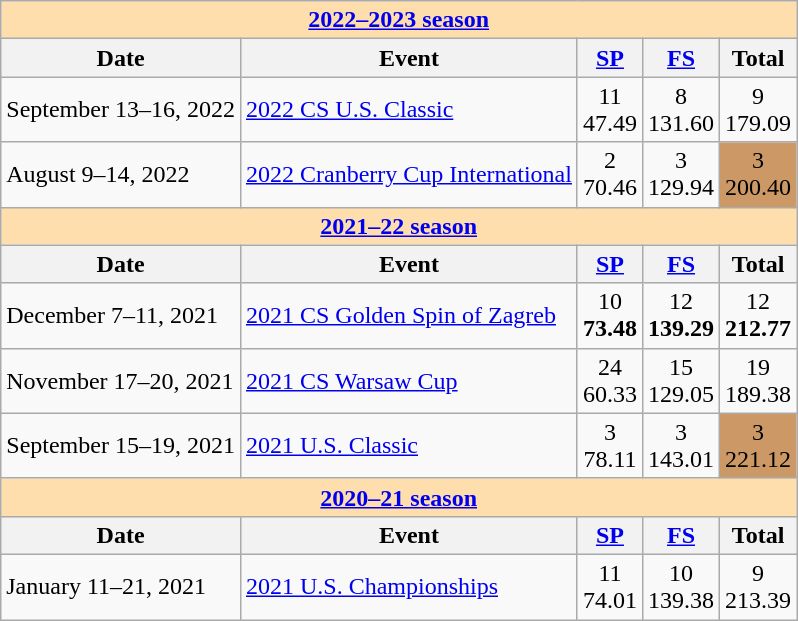<table class="wikitable">
<tr>
<td style="background-color: #ffdead; " colspan=5 align=center><a href='#'><strong>2022–2023 season</strong></a></td>
</tr>
<tr>
<th>Date</th>
<th>Event</th>
<th><a href='#'>SP</a></th>
<th><a href='#'>FS</a></th>
<th>Total</th>
</tr>
<tr>
<td>September 13–16, 2022</td>
<td><a href='#'>2022 CS U.S. Classic</a></td>
<td align=center>11 <br> 47.49</td>
<td align=center>8 <br> 131.60</td>
<td align=center>9 <br> 179.09</td>
</tr>
<tr>
<td>August 9–14, 2022</td>
<td><a href='#'>2022 Cranberry Cup International</a></td>
<td align=center>2 <br> 70.46</td>
<td align=center>3 <br> 129.94</td>
<td align=center bgcolor=cc9966>3 <br> 200.40</td>
</tr>
<tr>
<th colspan="5" style="background-color: #ffdead;"><a href='#'>2021–22 season</a></th>
</tr>
<tr>
<th>Date</th>
<th>Event</th>
<th><a href='#'>SP</a></th>
<th><a href='#'>FS</a></th>
<th>Total</th>
</tr>
<tr>
<td>December 7–11, 2021</td>
<td><a href='#'>2021 CS Golden Spin of Zagreb</a></td>
<td align="center">10 <br> <strong>73.48</strong></td>
<td align="center">12 <br> <strong>139.29</strong></td>
<td align="center">12 <br> <strong>212.77</strong></td>
</tr>
<tr>
<td>November 17–20, 2021</td>
<td><a href='#'>2021 CS Warsaw Cup</a></td>
<td align=center>24 <br> 60.33</td>
<td align=center>15 <br> 129.05</td>
<td align=center>19 <br> 189.38</td>
</tr>
<tr>
<td>September 15–19, 2021</td>
<td><a href='#'>2021 U.S. Classic</a></td>
<td align=center>3 <br> 78.11</td>
<td align=center>3 <br> 143.01</td>
<td align=center bgcolor=cc9966>3 <br> 221.12</td>
</tr>
<tr>
<td colspan="5" style="background-color: #ffdead; " align="center"><a href='#'><strong>2020–21 season</strong></a></td>
</tr>
<tr>
<th>Date</th>
<th>Event</th>
<th><a href='#'>SP</a></th>
<th><a href='#'>FS</a></th>
<th>Total</th>
</tr>
<tr>
<td>January 11–21, 2021</td>
<td><a href='#'>2021 U.S. Championships</a></td>
<td align=center>11 <br> 74.01</td>
<td align=center>10 <br> 139.38</td>
<td align=center>9 <br> 213.39</td>
</tr>
</table>
